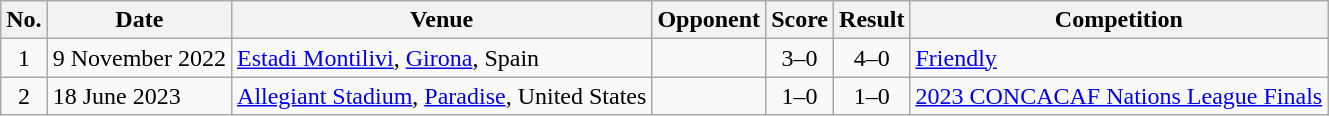<table class="wikitable sortable">
<tr>
<th scope="col">No.</th>
<th scope="col">Date</th>
<th scope="col">Venue</th>
<th scope="col">Opponent</th>
<th scope="col">Score</th>
<th scope="col">Result</th>
<th scope="col">Competition</th>
</tr>
<tr>
<td align="center">1</td>
<td>9 November 2022</td>
<td><a href='#'>Estadi Montilivi</a>, <a href='#'>Girona</a>, Spain</td>
<td></td>
<td align="center">3–0</td>
<td align="center">4–0</td>
<td><a href='#'>Friendly</a></td>
</tr>
<tr>
<td align="center">2</td>
<td>18 June 2023</td>
<td><a href='#'>Allegiant Stadium</a>, <a href='#'>Paradise</a>, United States</td>
<td></td>
<td align="center">1–0</td>
<td align="center">1–0</td>
<td><a href='#'>2023 CONCACAF Nations League Finals</a></td>
</tr>
</table>
